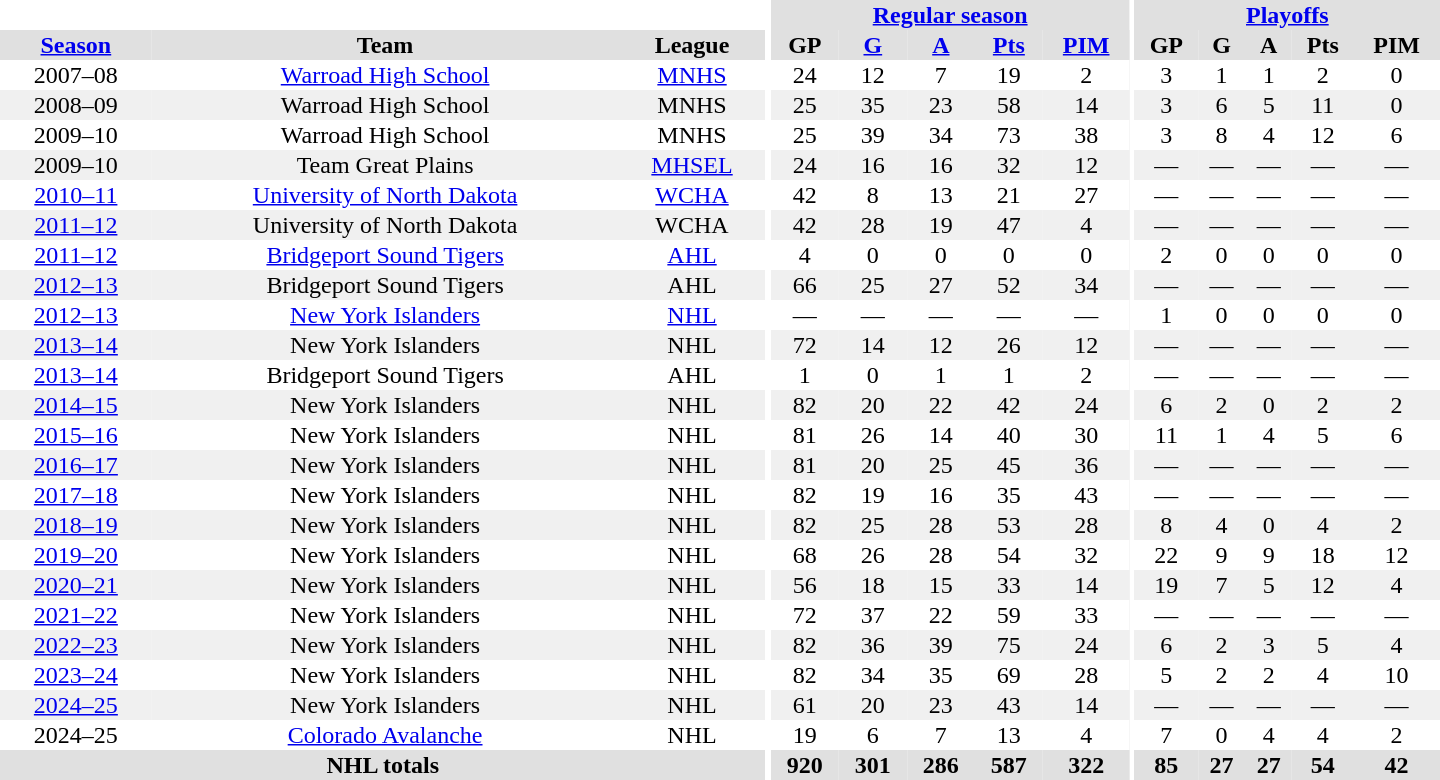<table border="0" cellpadding="1" cellspacing="0" style="text-align:center; width:60em;">
<tr bgcolor="#e0e0e0">
<th colspan="3" bgcolor="#ffffff"></th>
<th rowspan="99" bgcolor="#ffffff"></th>
<th colspan="5"><a href='#'>Regular season</a></th>
<th rowspan="99" bgcolor="#ffffff"></th>
<th colspan="5"><a href='#'>Playoffs</a></th>
</tr>
<tr bgcolor="#e0e0e0">
<th><a href='#'>Season</a></th>
<th>Team</th>
<th>League</th>
<th>GP</th>
<th><a href='#'>G</a></th>
<th><a href='#'>A</a></th>
<th><a href='#'>Pts</a></th>
<th><a href='#'>PIM</a></th>
<th>GP</th>
<th>G</th>
<th>A</th>
<th>Pts</th>
<th>PIM</th>
</tr>
<tr>
<td>2007–08</td>
<td><a href='#'>Warroad High School</a></td>
<td><a href='#'>MNHS</a></td>
<td>24</td>
<td>12</td>
<td>7</td>
<td>19</td>
<td>2</td>
<td>3</td>
<td>1</td>
<td>1</td>
<td>2</td>
<td>0</td>
</tr>
<tr bgcolor="#f0f0f0">
<td>2008–09</td>
<td>Warroad High School</td>
<td>MNHS</td>
<td>25</td>
<td>35</td>
<td>23</td>
<td>58</td>
<td>14</td>
<td>3</td>
<td>6</td>
<td>5</td>
<td>11</td>
<td>0</td>
</tr>
<tr>
<td>2009–10</td>
<td>Warroad High School</td>
<td>MNHS</td>
<td>25</td>
<td>39</td>
<td>34</td>
<td>73</td>
<td>38</td>
<td>3</td>
<td>8</td>
<td>4</td>
<td>12</td>
<td>6</td>
</tr>
<tr bgcolor="#f0f0f0">
<td>2009–10</td>
<td>Team Great Plains</td>
<td><a href='#'>MHSEL</a></td>
<td>24</td>
<td>16</td>
<td>16</td>
<td>32</td>
<td>12</td>
<td>—</td>
<td>—</td>
<td>—</td>
<td>—</td>
<td>—</td>
</tr>
<tr>
<td><a href='#'>2010–11</a></td>
<td><a href='#'>University of North Dakota</a></td>
<td><a href='#'>WCHA</a></td>
<td>42</td>
<td>8</td>
<td>13</td>
<td>21</td>
<td>27</td>
<td>—</td>
<td>—</td>
<td>—</td>
<td>—</td>
<td>—</td>
</tr>
<tr bgcolor="#f0f0f0">
<td><a href='#'>2011–12</a></td>
<td>University of North Dakota</td>
<td>WCHA</td>
<td>42</td>
<td>28</td>
<td>19</td>
<td>47</td>
<td>4</td>
<td>—</td>
<td>—</td>
<td>—</td>
<td>—</td>
<td>—</td>
</tr>
<tr>
<td><a href='#'>2011–12</a></td>
<td><a href='#'>Bridgeport Sound Tigers</a></td>
<td><a href='#'>AHL</a></td>
<td>4</td>
<td>0</td>
<td>0</td>
<td>0</td>
<td>0</td>
<td>2</td>
<td>0</td>
<td>0</td>
<td>0</td>
<td>0</td>
</tr>
<tr bgcolor="#f0f0f0">
<td><a href='#'>2012–13</a></td>
<td>Bridgeport Sound Tigers</td>
<td>AHL</td>
<td>66</td>
<td>25</td>
<td>27</td>
<td>52</td>
<td>34</td>
<td>—</td>
<td>—</td>
<td>—</td>
<td>—</td>
<td>—</td>
</tr>
<tr>
<td><a href='#'>2012–13</a></td>
<td><a href='#'>New York Islanders</a></td>
<td><a href='#'>NHL</a></td>
<td>—</td>
<td>—</td>
<td>—</td>
<td>—</td>
<td>—</td>
<td>1</td>
<td>0</td>
<td>0</td>
<td>0</td>
<td>0</td>
</tr>
<tr bgcolor="#f0f0f0">
<td><a href='#'>2013–14</a></td>
<td>New York Islanders</td>
<td>NHL</td>
<td>72</td>
<td>14</td>
<td>12</td>
<td>26</td>
<td>12</td>
<td>—</td>
<td>—</td>
<td>—</td>
<td>—</td>
<td>—</td>
</tr>
<tr>
<td><a href='#'>2013–14</a></td>
<td>Bridgeport Sound Tigers</td>
<td>AHL</td>
<td>1</td>
<td>0</td>
<td>1</td>
<td>1</td>
<td>2</td>
<td>—</td>
<td>—</td>
<td>—</td>
<td>—</td>
<td>—</td>
</tr>
<tr bgcolor="#f0f0f0">
<td><a href='#'>2014–15</a></td>
<td>New York Islanders</td>
<td>NHL</td>
<td>82</td>
<td>20</td>
<td>22</td>
<td>42</td>
<td>24</td>
<td>6</td>
<td>2</td>
<td>0</td>
<td>2</td>
<td>2</td>
</tr>
<tr>
<td><a href='#'>2015–16</a></td>
<td>New York Islanders</td>
<td>NHL</td>
<td>81</td>
<td>26</td>
<td>14</td>
<td>40</td>
<td>30</td>
<td>11</td>
<td>1</td>
<td>4</td>
<td>5</td>
<td>6</td>
</tr>
<tr bgcolor="#f0f0f0">
<td><a href='#'>2016–17</a></td>
<td>New York Islanders</td>
<td>NHL</td>
<td>81</td>
<td>20</td>
<td>25</td>
<td>45</td>
<td>36</td>
<td>—</td>
<td>—</td>
<td>—</td>
<td>—</td>
<td>—</td>
</tr>
<tr>
<td><a href='#'>2017–18</a></td>
<td>New York Islanders</td>
<td>NHL</td>
<td>82</td>
<td>19</td>
<td>16</td>
<td>35</td>
<td>43</td>
<td>—</td>
<td>—</td>
<td>—</td>
<td>—</td>
<td>—</td>
</tr>
<tr bgcolor="#f0f0f0">
<td><a href='#'>2018–19</a></td>
<td>New York Islanders</td>
<td>NHL</td>
<td>82</td>
<td>25</td>
<td>28</td>
<td>53</td>
<td>28</td>
<td>8</td>
<td>4</td>
<td>0</td>
<td>4</td>
<td>2</td>
</tr>
<tr>
<td><a href='#'>2019–20</a></td>
<td>New York Islanders</td>
<td>NHL</td>
<td>68</td>
<td>26</td>
<td>28</td>
<td>54</td>
<td>32</td>
<td>22</td>
<td>9</td>
<td>9</td>
<td>18</td>
<td>12</td>
</tr>
<tr bgcolor="#f0f0f0">
<td><a href='#'>2020–21</a></td>
<td>New York Islanders</td>
<td>NHL</td>
<td>56</td>
<td>18</td>
<td>15</td>
<td>33</td>
<td>14</td>
<td>19</td>
<td>7</td>
<td>5</td>
<td>12</td>
<td>4</td>
</tr>
<tr>
<td><a href='#'>2021–22</a></td>
<td>New York Islanders</td>
<td>NHL</td>
<td>72</td>
<td>37</td>
<td>22</td>
<td>59</td>
<td>33</td>
<td>—</td>
<td>—</td>
<td>—</td>
<td>—</td>
<td>—</td>
</tr>
<tr bgcolor="#f0f0f0">
<td><a href='#'>2022–23</a></td>
<td>New York Islanders</td>
<td>NHL</td>
<td>82</td>
<td>36</td>
<td>39</td>
<td>75</td>
<td>24</td>
<td>6</td>
<td>2</td>
<td>3</td>
<td>5</td>
<td>4</td>
</tr>
<tr>
<td><a href='#'>2023–24</a></td>
<td>New York Islanders</td>
<td>NHL</td>
<td>82</td>
<td>34</td>
<td>35</td>
<td>69</td>
<td>28</td>
<td>5</td>
<td>2</td>
<td>2</td>
<td>4</td>
<td>10</td>
</tr>
<tr bgcolor="#f0f0f0">
<td><a href='#'>2024–25</a></td>
<td>New York Islanders</td>
<td>NHL</td>
<td>61</td>
<td>20</td>
<td>23</td>
<td>43</td>
<td>14</td>
<td>—</td>
<td>—</td>
<td>—</td>
<td>—</td>
<td>—</td>
</tr>
<tr>
<td>2024–25</td>
<td><a href='#'>Colorado Avalanche</a></td>
<td>NHL</td>
<td>19</td>
<td>6</td>
<td>7</td>
<td>13</td>
<td>4</td>
<td>7</td>
<td>0</td>
<td>4</td>
<td>4</td>
<td>2</td>
</tr>
<tr bgcolor="#e0e0e0">
<th colspan="3">NHL totals</th>
<th>920</th>
<th>301</th>
<th>286</th>
<th>587</th>
<th>322</th>
<th>85</th>
<th>27</th>
<th>27</th>
<th>54</th>
<th>42</th>
</tr>
</table>
